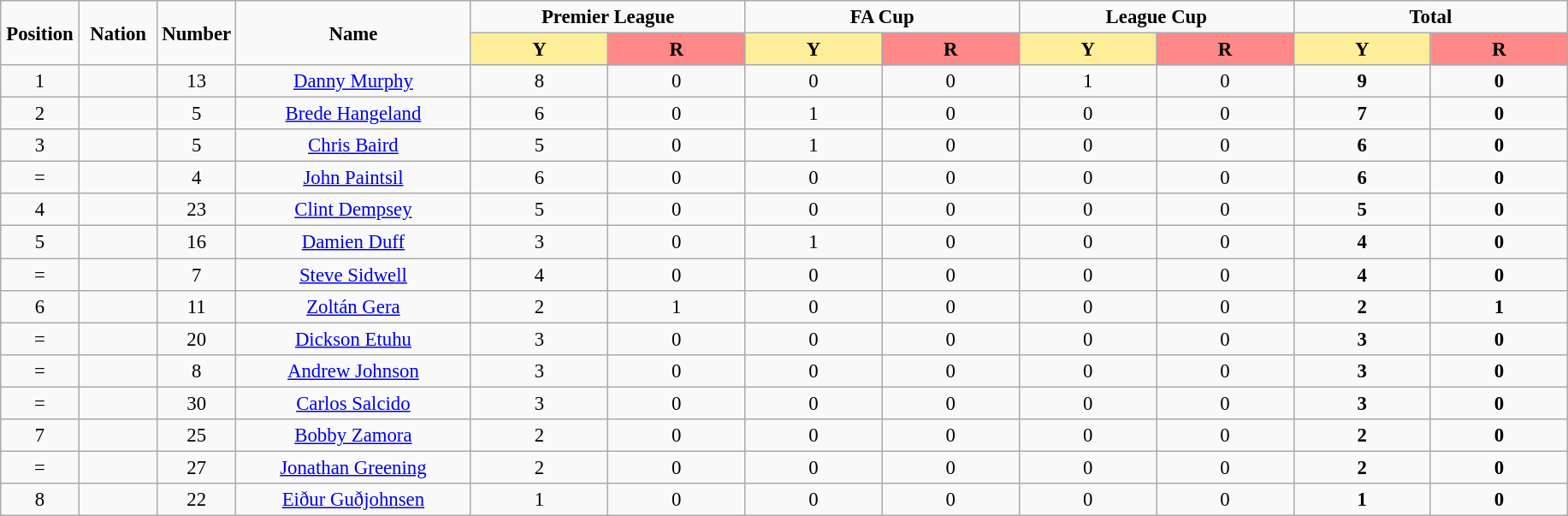<table class="wikitable" style="font-size: 95%; text-align: center;">
<tr style="text-align:center;">
<td rowspan="2"  style="width:5%; "><strong>Position</strong></td>
<td rowspan="2"  style="width:5%; "><strong>Nation</strong></td>
<td rowspan="2"  style="width:5%; "><strong>Number</strong></td>
<td rowspan="2"  style="width:15%; "><strong>Name</strong></td>
<td colspan="2"><strong>Premier League</strong></td>
<td colspan="2"><strong>FA Cup</strong></td>
<td colspan="2"><strong>League Cup</strong></td>
<td colspan="2"><strong>Total</strong></td>
</tr>
<tr>
<th style="width:60px; background:#fe9;">Y</th>
<th style="width:60px; background:#ff8888;">R</th>
<th style="width:60px; background:#fe9;">Y</th>
<th style="width:60px; background:#ff8888;">R</th>
<th style="width:60px; background:#fe9;">Y</th>
<th style="width:60px; background:#ff8888;">R</th>
<th style="width:60px; background:#fe9;">Y</th>
<th style="width:60px; background:#ff8888;">R</th>
</tr>
<tr>
<td>1</td>
<td></td>
<td>13</td>
<td><a href='#'>Danny Murphy</a></td>
<td>8</td>
<td>0</td>
<td>0</td>
<td>0</td>
<td>1</td>
<td>0</td>
<td><strong>9</strong></td>
<td><strong>0</strong></td>
</tr>
<tr>
<td>2</td>
<td></td>
<td>5</td>
<td><a href='#'>Brede Hangeland</a></td>
<td>6</td>
<td>0</td>
<td>1</td>
<td>0</td>
<td>0</td>
<td>0</td>
<td><strong>7</strong></td>
<td><strong>0</strong></td>
</tr>
<tr>
<td>3</td>
<td></td>
<td>5</td>
<td><a href='#'>Chris Baird</a></td>
<td>5</td>
<td>0</td>
<td>1</td>
<td>0</td>
<td>0</td>
<td>0</td>
<td><strong>6</strong></td>
<td><strong>0</strong></td>
</tr>
<tr>
<td>=</td>
<td></td>
<td>4</td>
<td><a href='#'>John Paintsil</a></td>
<td>6</td>
<td>0</td>
<td>0</td>
<td>0</td>
<td>0</td>
<td>0</td>
<td><strong>6</strong></td>
<td><strong>0</strong></td>
</tr>
<tr>
<td>4</td>
<td></td>
<td>23</td>
<td><a href='#'>Clint Dempsey</a></td>
<td>5</td>
<td>0</td>
<td>0</td>
<td>0</td>
<td>0</td>
<td>0</td>
<td><strong>5</strong></td>
<td><strong>0</strong></td>
</tr>
<tr>
<td>5</td>
<td></td>
<td>16</td>
<td><a href='#'>Damien Duff</a></td>
<td>3</td>
<td>0</td>
<td>1</td>
<td>0</td>
<td>0</td>
<td>0</td>
<td><strong>4</strong></td>
<td><strong>0</strong></td>
</tr>
<tr>
<td>=</td>
<td></td>
<td>7</td>
<td><a href='#'>Steve Sidwell</a></td>
<td>4</td>
<td>0</td>
<td>0</td>
<td>0</td>
<td>0</td>
<td>0</td>
<td><strong>4</strong></td>
<td><strong>0</strong></td>
</tr>
<tr>
<td>6</td>
<td></td>
<td>11</td>
<td><a href='#'>Zoltán Gera</a></td>
<td>2</td>
<td>1</td>
<td>0</td>
<td>0</td>
<td>0</td>
<td>0</td>
<td><strong>2</strong></td>
<td><strong>1</strong></td>
</tr>
<tr>
<td>=</td>
<td></td>
<td>20</td>
<td><a href='#'>Dickson Etuhu</a></td>
<td>3</td>
<td>0</td>
<td>0</td>
<td>0</td>
<td>0</td>
<td>0</td>
<td><strong>3</strong></td>
<td><strong>0</strong></td>
</tr>
<tr>
<td>=</td>
<td></td>
<td>8</td>
<td><a href='#'>Andrew Johnson</a></td>
<td>3</td>
<td>0</td>
<td>0</td>
<td>0</td>
<td>0</td>
<td>0</td>
<td><strong>3</strong></td>
<td><strong>0</strong></td>
</tr>
<tr>
<td>=</td>
<td></td>
<td>30</td>
<td><a href='#'>Carlos Salcido</a></td>
<td>3</td>
<td>0</td>
<td>0</td>
<td>0</td>
<td>0</td>
<td>0</td>
<td><strong>3</strong></td>
<td><strong>0</strong></td>
</tr>
<tr>
<td>7</td>
<td></td>
<td>25</td>
<td><a href='#'>Bobby Zamora</a></td>
<td>2</td>
<td>0</td>
<td>0</td>
<td>0</td>
<td>0</td>
<td>0</td>
<td><strong>2</strong></td>
<td><strong>0</strong></td>
</tr>
<tr>
<td>=</td>
<td></td>
<td>27</td>
<td><a href='#'>Jonathan Greening</a></td>
<td>2</td>
<td>0</td>
<td>0</td>
<td>0</td>
<td>0</td>
<td>0</td>
<td><strong>2</strong></td>
<td><strong>0</strong></td>
</tr>
<tr>
<td>8</td>
<td></td>
<td>22</td>
<td><a href='#'>Eiður Guðjohnsen</a></td>
<td>1</td>
<td>0</td>
<td>0</td>
<td>0</td>
<td>0</td>
<td>0</td>
<td><strong>1</strong></td>
<td><strong>0</strong></td>
</tr>
</table>
